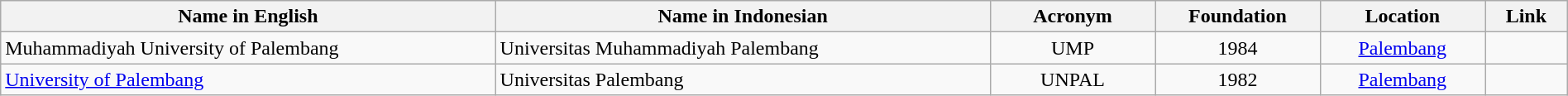<table class="wikitable sortable" style="width:100%;">
<tr>
<th>Name in English</th>
<th>Name in Indonesian</th>
<th>Acronym</th>
<th>Foundation</th>
<th>Location</th>
<th class="unsortable">Link</th>
</tr>
<tr>
<td style="width:30%;">Muhammadiyah University of Palembang</td>
<td style="width:30%;">Universitas Muhammadiyah Palembang</td>
<td style="width:10%; text-align:center;">UMP</td>
<td style="width:10%; text-align:center;">1984</td>
<td style="width:10%; text-align:center;"><a href='#'>Palembang</a></td>
<td style="width:5%; text-align:center;"></td>
</tr>
<tr>
<td style="width:30%;"><a href='#'>University of Palembang</a></td>
<td style="width:30%;">Universitas Palembang</td>
<td style="width:10%; text-align:center;">UNPAL</td>
<td style="width:10%; text-align:center;">1982</td>
<td style="width:10%; text-align:center;"><a href='#'>Palembang</a></td>
<td style="width:5%; text-align:center;"></td>
</tr>
</table>
